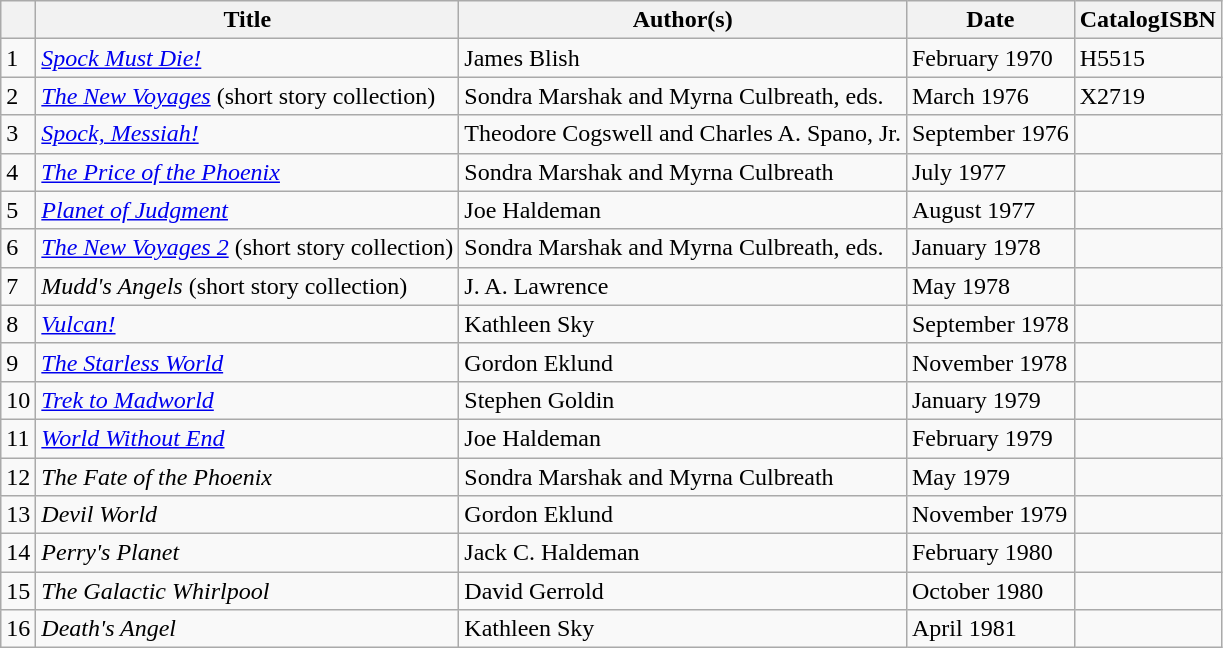<table class="wikitable">
<tr>
<th></th>
<th>Title</th>
<th>Author(s)</th>
<th>Date</th>
<th>CatalogISBN</th>
</tr>
<tr>
<td>1</td>
<td><em><a href='#'>Spock Must Die!</a></em></td>
<td>James Blish</td>
<td>February 1970</td>
<td>H5515</td>
</tr>
<tr>
<td>2</td>
<td><em><a href='#'>The New Voyages</a></em> (short story collection)</td>
<td>Sondra Marshak and Myrna Culbreath, eds.</td>
<td>March 1976</td>
<td>X2719</td>
</tr>
<tr>
<td>3</td>
<td><em><a href='#'>Spock, Messiah!</a></em></td>
<td>Theodore Cogswell and Charles A. Spano, Jr.</td>
<td>September 1976</td>
<td></td>
</tr>
<tr>
<td>4</td>
<td><em><a href='#'>The Price of the Phoenix</a></em></td>
<td>Sondra Marshak and Myrna Culbreath</td>
<td>July 1977</td>
<td></td>
</tr>
<tr>
<td>5</td>
<td><em><a href='#'>Planet of Judgment</a></em></td>
<td>Joe Haldeman</td>
<td>August 1977</td>
<td></td>
</tr>
<tr>
<td>6</td>
<td><em><a href='#'>The New Voyages 2</a></em> (short story collection)</td>
<td>Sondra Marshak and Myrna Culbreath, eds.</td>
<td>January 1978</td>
<td></td>
</tr>
<tr>
<td>7</td>
<td><em>Mudd's Angels</em> (short story collection)</td>
<td>J. A. Lawrence</td>
<td>May 1978</td>
<td></td>
</tr>
<tr>
<td>8</td>
<td><em><a href='#'>Vulcan!</a></em></td>
<td>Kathleen Sky</td>
<td>September 1978</td>
<td></td>
</tr>
<tr>
<td>9</td>
<td><em><a href='#'>The Starless World</a></em></td>
<td>Gordon Eklund</td>
<td>November 1978</td>
<td></td>
</tr>
<tr>
<td>10</td>
<td><em><a href='#'>Trek to Madworld</a></em></td>
<td>Stephen Goldin</td>
<td>January 1979</td>
<td></td>
</tr>
<tr>
<td>11</td>
<td><em><a href='#'>World Without End</a></em></td>
<td>Joe Haldeman</td>
<td>February 1979</td>
<td></td>
</tr>
<tr>
<td>12</td>
<td><em>The Fate of the Phoenix</em></td>
<td>Sondra Marshak and Myrna Culbreath</td>
<td>May 1979</td>
<td></td>
</tr>
<tr>
<td>13</td>
<td><em>Devil World</em></td>
<td>Gordon Eklund</td>
<td>November 1979</td>
<td></td>
</tr>
<tr>
<td>14</td>
<td><em>Perry's Planet</em></td>
<td>Jack C. Haldeman</td>
<td>February 1980</td>
<td></td>
</tr>
<tr>
<td>15</td>
<td><em>The Galactic Whirlpool</em></td>
<td>David Gerrold</td>
<td>October 1980</td>
<td></td>
</tr>
<tr>
<td>16</td>
<td><em>Death's Angel</em></td>
<td>Kathleen Sky</td>
<td>April 1981</td>
<td></td>
</tr>
</table>
